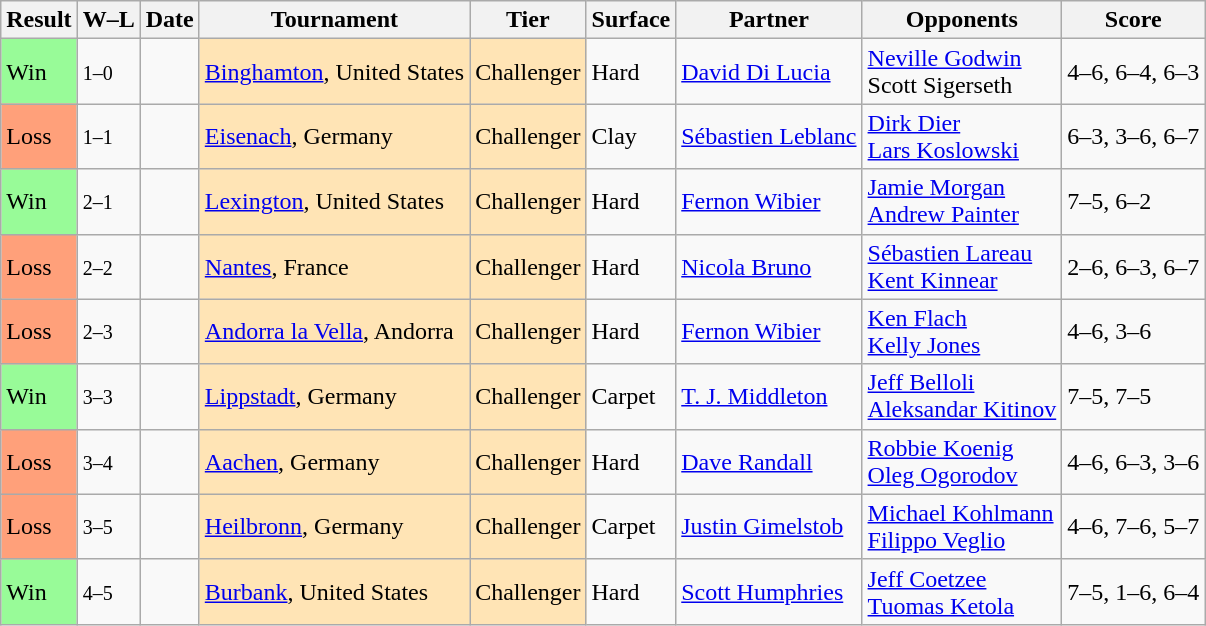<table class="sortable wikitable">
<tr>
<th>Result</th>
<th class="unsortable">W–L</th>
<th>Date</th>
<th>Tournament</th>
<th>Tier</th>
<th>Surface</th>
<th>Partner</th>
<th>Opponents</th>
<th class="unsortable">Score</th>
</tr>
<tr>
<td bgcolor=98FB98>Win</td>
<td><small>1–0</small></td>
<td></td>
<td style="background:moccasin;"><a href='#'>Binghamton</a>, United States</td>
<td style="background:moccasin;">Challenger</td>
<td>Hard</td>
<td> <a href='#'>David Di Lucia</a></td>
<td> <a href='#'>Neville Godwin</a> <br>  Scott Sigerseth</td>
<td>4–6, 6–4, 6–3</td>
</tr>
<tr>
<td bgcolor=FFA07A>Loss</td>
<td><small>1–1</small></td>
<td></td>
<td style="background:moccasin;"><a href='#'>Eisenach</a>, Germany</td>
<td style="background:moccasin;">Challenger</td>
<td>Clay</td>
<td> <a href='#'>Sébastien Leblanc</a></td>
<td> <a href='#'>Dirk Dier</a> <br>  <a href='#'>Lars Koslowski</a></td>
<td>6–3, 3–6, 6–7</td>
</tr>
<tr>
<td bgcolor=98FB98>Win</td>
<td><small>2–1</small></td>
<td></td>
<td style="background:moccasin;"><a href='#'>Lexington</a>, United States</td>
<td style="background:moccasin;">Challenger</td>
<td>Hard</td>
<td> <a href='#'>Fernon Wibier</a></td>
<td> <a href='#'>Jamie Morgan</a> <br>  <a href='#'>Andrew Painter</a></td>
<td>7–5, 6–2</td>
</tr>
<tr>
<td bgcolor=FFA07A>Loss</td>
<td><small>2–2</small></td>
<td></td>
<td style="background:moccasin;"><a href='#'>Nantes</a>, France</td>
<td style="background:moccasin;">Challenger</td>
<td>Hard</td>
<td> <a href='#'>Nicola Bruno</a></td>
<td> <a href='#'>Sébastien Lareau</a> <br>  <a href='#'>Kent Kinnear</a></td>
<td>2–6, 6–3, 6–7</td>
</tr>
<tr>
<td bgcolor=FFA07A>Loss</td>
<td><small>2–3</small></td>
<td></td>
<td style="background:moccasin;"><a href='#'>Andorra la Vella</a>, Andorra</td>
<td style="background:moccasin;">Challenger</td>
<td>Hard</td>
<td> <a href='#'>Fernon Wibier</a></td>
<td> <a href='#'>Ken Flach</a> <br>  <a href='#'>Kelly Jones</a></td>
<td>4–6, 3–6</td>
</tr>
<tr>
<td bgcolor=98FB98>Win</td>
<td><small>3–3</small></td>
<td></td>
<td style="background:moccasin;"><a href='#'>Lippstadt</a>, Germany</td>
<td style="background:moccasin;">Challenger</td>
<td>Carpet</td>
<td> <a href='#'>T. J. Middleton</a></td>
<td> <a href='#'>Jeff Belloli</a> <br>  <a href='#'>Aleksandar Kitinov</a></td>
<td>7–5, 7–5</td>
</tr>
<tr>
<td bgcolor=FFA07A>Loss</td>
<td><small>3–4</small></td>
<td></td>
<td style="background:moccasin;"><a href='#'>Aachen</a>, Germany</td>
<td style="background:moccasin;">Challenger</td>
<td>Hard</td>
<td> <a href='#'>Dave Randall</a></td>
<td> <a href='#'>Robbie Koenig</a> <br>  <a href='#'>Oleg Ogorodov</a></td>
<td>4–6, 6–3, 3–6</td>
</tr>
<tr>
<td bgcolor=FFA07A>Loss</td>
<td><small>3–5</small></td>
<td></td>
<td style="background:moccasin;"><a href='#'>Heilbronn</a>, Germany</td>
<td style="background:moccasin;">Challenger</td>
<td>Carpet</td>
<td> <a href='#'>Justin Gimelstob</a></td>
<td> <a href='#'>Michael Kohlmann</a> <br>  <a href='#'>Filippo Veglio</a></td>
<td>4–6, 7–6, 5–7</td>
</tr>
<tr>
<td bgcolor=98FB98>Win</td>
<td><small>4–5</small></td>
<td></td>
<td style="background:moccasin;"><a href='#'>Burbank</a>, United States</td>
<td style="background:moccasin;">Challenger</td>
<td>Hard</td>
<td> <a href='#'>Scott Humphries</a></td>
<td> <a href='#'>Jeff Coetzee</a> <br>  <a href='#'>Tuomas Ketola</a></td>
<td>7–5, 1–6, 6–4</td>
</tr>
</table>
